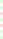<table style="font-size: 85%">
<tr>
<td style="background:#dfd;"></td>
</tr>
<tr>
<td style="background:#dfd;"></td>
</tr>
<tr>
<td style="background:#fdd;"></td>
</tr>
<tr>
<td style="background:#dfd;"></td>
</tr>
<tr>
<td style="background:#fdd;"></td>
</tr>
<tr>
<td style="background:#dfd;"></td>
</tr>
<tr>
<td style="background:#dfd;"></td>
</tr>
</table>
